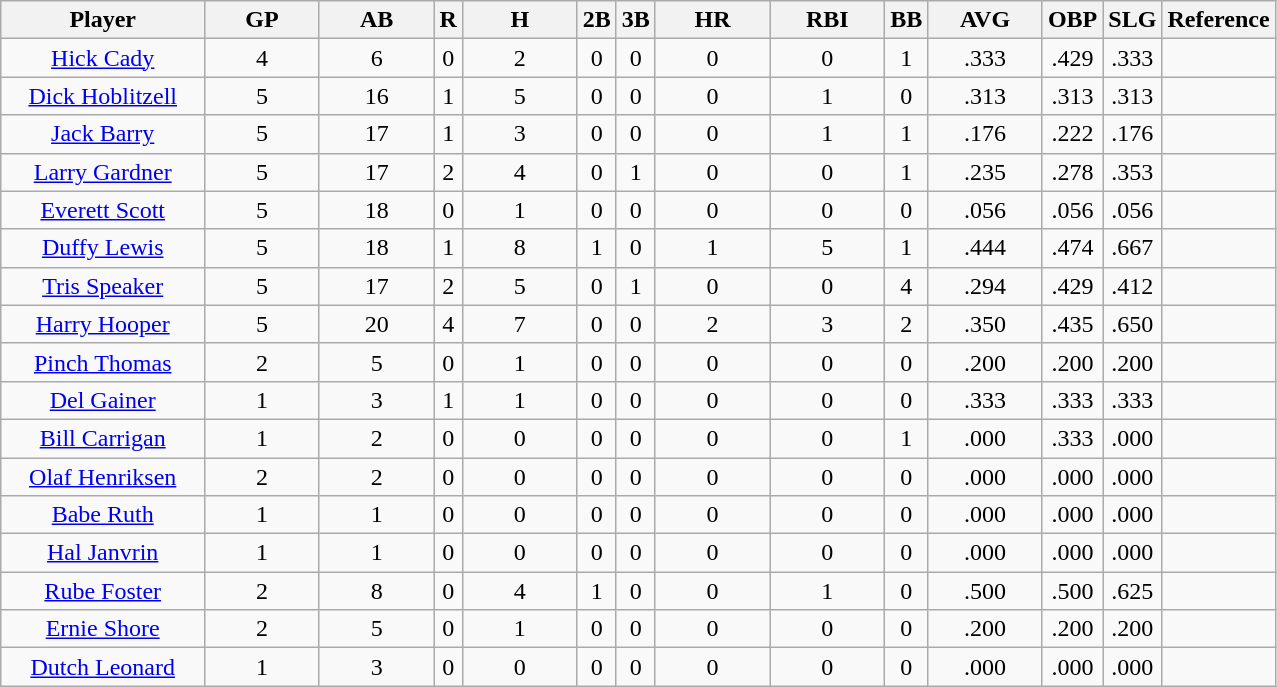<table class="wikitable sortable" style="text-align:center">
<tr>
<th width="16%">Player</th>
<th width="9%">GP</th>
<th width="9%">AB</th>
<th>R</th>
<th width="9%">H</th>
<th>2B</th>
<th>3B</th>
<th width="9%">HR</th>
<th width="9%">RBI</th>
<th>BB</th>
<th width="9%">AVG</th>
<th>OBP</th>
<th>SLG</th>
<th>Reference</th>
</tr>
<tr>
<td><a href='#'>Hick Cady</a></td>
<td>4</td>
<td>6</td>
<td>0</td>
<td>2</td>
<td>0</td>
<td>0</td>
<td>0</td>
<td>0</td>
<td>1</td>
<td>.333</td>
<td>.429</td>
<td>.333</td>
<td></td>
</tr>
<tr>
<td><a href='#'>Dick Hoblitzell</a></td>
<td>5</td>
<td>16</td>
<td>1</td>
<td>5</td>
<td>0</td>
<td>0</td>
<td>0</td>
<td>1</td>
<td>0</td>
<td>.313</td>
<td>.313</td>
<td>.313</td>
<td></td>
</tr>
<tr>
<td><a href='#'>Jack Barry</a></td>
<td>5</td>
<td>17</td>
<td>1</td>
<td>3</td>
<td>0</td>
<td>0</td>
<td>0</td>
<td>1</td>
<td>1</td>
<td>.176</td>
<td>.222</td>
<td>.176</td>
<td></td>
</tr>
<tr>
<td><a href='#'>Larry Gardner</a></td>
<td>5</td>
<td>17</td>
<td>2</td>
<td>4</td>
<td>0</td>
<td>1</td>
<td>0</td>
<td>0</td>
<td>1</td>
<td>.235</td>
<td>.278</td>
<td>.353</td>
<td></td>
</tr>
<tr>
<td><a href='#'>Everett Scott</a></td>
<td>5</td>
<td>18</td>
<td>0</td>
<td>1</td>
<td>0</td>
<td>0</td>
<td>0</td>
<td>0</td>
<td>0</td>
<td>.056</td>
<td>.056</td>
<td>.056</td>
<td></td>
</tr>
<tr>
<td><a href='#'>Duffy Lewis</a></td>
<td>5</td>
<td>18</td>
<td>1</td>
<td>8</td>
<td>1</td>
<td>0</td>
<td>1</td>
<td>5</td>
<td>1</td>
<td>.444</td>
<td>.474</td>
<td>.667</td>
<td></td>
</tr>
<tr>
<td><a href='#'>Tris Speaker</a></td>
<td>5</td>
<td>17</td>
<td>2</td>
<td>5</td>
<td>0</td>
<td>1</td>
<td>0</td>
<td>0</td>
<td>4</td>
<td>.294</td>
<td>.429</td>
<td>.412</td>
<td></td>
</tr>
<tr>
<td><a href='#'>Harry Hooper</a></td>
<td>5</td>
<td>20</td>
<td>4</td>
<td>7</td>
<td>0</td>
<td>0</td>
<td>2</td>
<td>3</td>
<td>2</td>
<td>.350</td>
<td>.435</td>
<td>.650</td>
<td></td>
</tr>
<tr>
<td><a href='#'>Pinch Thomas</a></td>
<td>2</td>
<td>5</td>
<td>0</td>
<td>1</td>
<td>0</td>
<td>0</td>
<td>0</td>
<td>0</td>
<td>0</td>
<td>.200</td>
<td>.200</td>
<td>.200</td>
<td></td>
</tr>
<tr>
<td><a href='#'>Del Gainer</a></td>
<td>1</td>
<td>3</td>
<td>1</td>
<td>1</td>
<td>0</td>
<td>0</td>
<td>0</td>
<td>0</td>
<td>0</td>
<td>.333</td>
<td>.333</td>
<td>.333</td>
<td></td>
</tr>
<tr>
<td><a href='#'>Bill Carrigan</a></td>
<td>1</td>
<td>2</td>
<td>0</td>
<td>0</td>
<td>0</td>
<td>0</td>
<td>0</td>
<td>0</td>
<td>1</td>
<td>.000</td>
<td>.333</td>
<td>.000</td>
<td></td>
</tr>
<tr>
<td><a href='#'>Olaf Henriksen</a></td>
<td>2</td>
<td>2</td>
<td>0</td>
<td>0</td>
<td>0</td>
<td>0</td>
<td>0</td>
<td>0</td>
<td>0</td>
<td>.000</td>
<td>.000</td>
<td>.000</td>
<td></td>
</tr>
<tr>
<td><a href='#'>Babe Ruth</a></td>
<td>1</td>
<td>1</td>
<td>0</td>
<td>0</td>
<td>0</td>
<td>0</td>
<td>0</td>
<td>0</td>
<td>0</td>
<td>.000</td>
<td>.000</td>
<td>.000</td>
<td></td>
</tr>
<tr>
<td><a href='#'>Hal Janvrin</a></td>
<td>1</td>
<td>1</td>
<td>0</td>
<td>0</td>
<td>0</td>
<td>0</td>
<td>0</td>
<td>0</td>
<td>0</td>
<td>.000</td>
<td>.000</td>
<td>.000</td>
<td></td>
</tr>
<tr>
<td><a href='#'>Rube Foster</a></td>
<td>2</td>
<td>8</td>
<td>0</td>
<td>4</td>
<td>1</td>
<td>0</td>
<td>0</td>
<td>1</td>
<td>0</td>
<td>.500</td>
<td>.500</td>
<td>.625</td>
<td></td>
</tr>
<tr>
<td><a href='#'>Ernie Shore</a></td>
<td>2</td>
<td>5</td>
<td>0</td>
<td>1</td>
<td>0</td>
<td>0</td>
<td>0</td>
<td>0</td>
<td>0</td>
<td>.200</td>
<td>.200</td>
<td>.200</td>
<td></td>
</tr>
<tr>
<td><a href='#'>Dutch Leonard</a></td>
<td>1</td>
<td>3</td>
<td>0</td>
<td>0</td>
<td>0</td>
<td>0</td>
<td>0</td>
<td>0</td>
<td>0</td>
<td>.000</td>
<td>.000</td>
<td>.000</td>
<td></td>
</tr>
</table>
